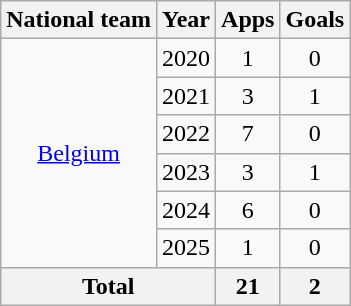<table class="wikitable" style="text-align:center">
<tr>
<th>National team</th>
<th>Year</th>
<th>Apps</th>
<th>Goals</th>
</tr>
<tr>
<td rowspan="6"><a href='#'>Belgium</a></td>
<td>2020</td>
<td>1</td>
<td>0</td>
</tr>
<tr>
<td>2021</td>
<td>3</td>
<td>1</td>
</tr>
<tr>
<td>2022</td>
<td>7</td>
<td>0</td>
</tr>
<tr>
<td>2023</td>
<td>3</td>
<td>1</td>
</tr>
<tr>
<td>2024</td>
<td>6</td>
<td>0</td>
</tr>
<tr>
<td>2025</td>
<td>1</td>
<td>0</td>
</tr>
<tr>
<th colspan="2">Total</th>
<th>21</th>
<th>2</th>
</tr>
</table>
